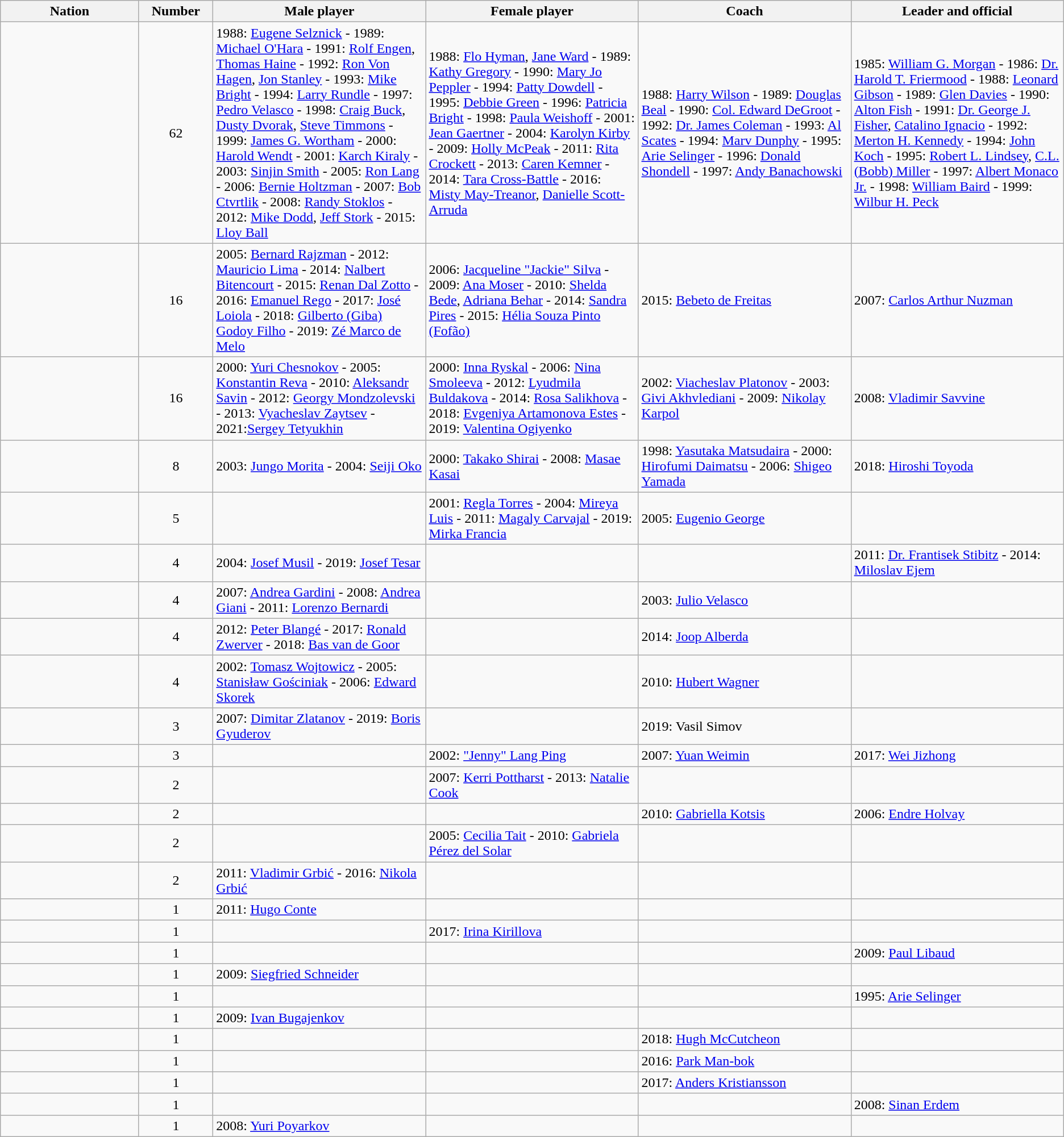<table class="wikitable sortable">
<tr>
<th style="width: 13%;">Nation</th>
<th style="width: 7%;">Number</th>
<th style="width: 20%;">Male player</th>
<th style="width: 20%;">Female player</th>
<th style="width: 20%;">Coach</th>
<th style="width: 20%;">Leader and official</th>
</tr>
<tr>
<td></td>
<td style="text-align:center;">62</td>
<td>1988: <a href='#'>Eugene Selznick</a> - 1989: <a href='#'>Michael O'Hara</a> - 1991: <a href='#'>Rolf Engen</a>, <a href='#'>Thomas Haine</a> - 1992: <a href='#'>Ron Von Hagen</a>, <a href='#'>Jon Stanley</a> - 1993: <a href='#'>Mike Bright</a> - 1994: <a href='#'>Larry Rundle</a> - 1997: <a href='#'>Pedro Velasco</a> - 1998: <a href='#'>Craig Buck</a>, <a href='#'>Dusty Dvorak</a>, <a href='#'>Steve Timmons</a> - 1999: <a href='#'>James G. Wortham</a> - 2000: <a href='#'>Harold Wendt</a> - 2001: <a href='#'>Karch Kiraly</a> - 2003: <a href='#'>Sinjin Smith</a> - 2005: <a href='#'>Ron Lang</a> - 2006: <a href='#'>Bernie Holtzman</a> - 2007: <a href='#'>Bob Ctvrtlik</a> - 2008: <a href='#'>Randy Stoklos</a> - 2012: <a href='#'>Mike Dodd</a>, <a href='#'>Jeff Stork</a> - 2015: <a href='#'>Lloy Ball</a></td>
<td>1988: <a href='#'>Flo Hyman</a>, <a href='#'>Jane Ward</a> - 1989: <a href='#'>Kathy Gregory</a> - 1990: <a href='#'>Mary Jo Peppler</a> - 1994: <a href='#'>Patty Dowdell</a> - 1995: <a href='#'>Debbie Green</a> - 1996: <a href='#'>Patricia Bright</a> - 1998: <a href='#'>Paula Weishoff</a> - 2001: <a href='#'>Jean Gaertner</a> - 2004: <a href='#'>Karolyn Kirby</a> - 2009: <a href='#'>Holly McPeak</a> - 2011: <a href='#'>Rita Crockett</a> - 2013: <a href='#'>Caren Kemner</a> - 2014: <a href='#'>Tara Cross-Battle</a> - 2016: <a href='#'>Misty May-Treanor</a>, <a href='#'>Danielle Scott-Arruda</a></td>
<td>1988: <a href='#'>Harry Wilson</a> - 1989: <a href='#'>Douglas Beal</a> - 1990: <a href='#'>Col. Edward DeGroot</a> - 1992: <a href='#'>Dr. James Coleman</a> - 1993: <a href='#'>Al Scates</a> - 1994: <a href='#'>Marv Dunphy</a> - 1995: <a href='#'>Arie Selinger</a> - 1996: <a href='#'>Donald Shondell</a> - 1997: <a href='#'>Andy Banachowski</a></td>
<td>1985: <a href='#'>William G. Morgan</a> - 1986: <a href='#'>Dr. Harold T. Friermood</a> - 1988: <a href='#'>Leonard Gibson</a> - 1989: <a href='#'>Glen Davies</a> - 1990: <a href='#'>Alton Fish</a> - 1991: <a href='#'>Dr. George J. Fisher</a>, <a href='#'>Catalino Ignacio</a> - 1992: <a href='#'>Merton H. Kennedy</a> - 1994: <a href='#'>John Koch</a> - 1995: <a href='#'>Robert L. Lindsey</a>, <a href='#'>C.L. (Bobb) Miller</a> - 1997: <a href='#'>Albert Monaco Jr.</a> - 1998: <a href='#'>William Baird</a> - 1999: <a href='#'>Wilbur H. Peck</a></td>
</tr>
<tr>
<td></td>
<td style="text-align:center;">16</td>
<td>2005: <a href='#'>Bernard Rajzman</a> - 2012: <a href='#'>Mauricio Lima</a> - 2014: <a href='#'>Nalbert Bitencourt</a> - 2015: <a href='#'>Renan Dal Zotto</a> - 2016: <a href='#'>Emanuel Rego</a> - 2017: <a href='#'>José Loiola</a> - 2018: <a href='#'>Gilberto (Giba) Godoy Filho</a> - 2019: <a href='#'>Zé Marco de Melo</a></td>
<td>2006: <a href='#'>Jacqueline "Jackie" Silva</a> - 2009: <a href='#'>Ana Moser</a> - 2010: <a href='#'>Shelda Bede</a>, <a href='#'>Adriana Behar</a> - 2014: <a href='#'>Sandra Pires</a> - 2015: <a href='#'>Hélia Souza Pinto (Fofão)</a></td>
<td>2015: <a href='#'>Bebeto de Freitas</a></td>
<td>2007: <a href='#'>Carlos Arthur Nuzman</a></td>
</tr>
<tr>
<td></td>
<td style="text-align:center;">16</td>
<td>2000: <a href='#'>Yuri Chesnokov</a> - 2005: <a href='#'>Konstantin Reva</a> - 2010: <a href='#'>Aleksandr Savin</a> - 2012: <a href='#'>Georgy Mondzolevski</a> - 2013: <a href='#'>Vyacheslav Zaytsev</a> - 2021:<a href='#'>Sergey Tetyukhin</a></td>
<td>2000: <a href='#'>Inna Ryskal</a> - 2006: <a href='#'>Nina Smoleeva</a> - 2012: <a href='#'>Lyudmila Buldakova</a> - 2014: <a href='#'>Rosa Salikhova</a> - 2018: <a href='#'>Evgeniya Artamonova Estes</a> - 2019: <a href='#'>Valentina Ogiyenko</a></td>
<td>2002: <a href='#'>Viacheslav Platonov</a> - 2003: <a href='#'>Givi Akhvlediani</a> - 2009: <a href='#'>Nikolay Karpol</a></td>
<td>2008: <a href='#'>Vladimir Savvine</a></td>
</tr>
<tr>
<td></td>
<td style="text-align:center;">8</td>
<td>2003: <a href='#'>Jungo Morita</a> - 2004: <a href='#'>Seiji Oko</a></td>
<td>2000: <a href='#'>Takako Shirai</a> - 2008: <a href='#'>Masae Kasai</a></td>
<td>1998: <a href='#'>Yasutaka Matsudaira</a> - 2000: <a href='#'>Hirofumi Daimatsu</a> - 2006: <a href='#'>Shigeo Yamada</a></td>
<td>2018: <a href='#'>Hiroshi Toyoda</a></td>
</tr>
<tr>
<td></td>
<td style="text-align:center;">5</td>
<td></td>
<td>2001: <a href='#'>Regla Torres</a> - 2004: <a href='#'>Mireya Luis</a> - 2011: <a href='#'>Magaly Carvajal</a> - 2019: <a href='#'>Mirka Francia</a></td>
<td>2005: <a href='#'>Eugenio George</a></td>
<td></td>
</tr>
<tr>
<td></td>
<td style="text-align:center;">4</td>
<td>2004: <a href='#'>Josef Musil</a> - 2019: <a href='#'>Josef Tesar</a></td>
<td></td>
<td></td>
<td>2011: <a href='#'>Dr. Frantisek Stibitz</a> - 2014: <a href='#'>Miloslav Ejem</a></td>
</tr>
<tr>
<td></td>
<td style="text-align:center;">4</td>
<td>2007: <a href='#'>Andrea Gardini</a> - 2008: <a href='#'>Andrea Giani</a> - 2011: <a href='#'>Lorenzo Bernardi</a></td>
<td></td>
<td>2003: <a href='#'>Julio Velasco</a></td>
<td></td>
</tr>
<tr>
<td></td>
<td style="text-align:center;">4</td>
<td>2012: <a href='#'>Peter Blangé</a> - 2017: <a href='#'>Ronald Zwerver</a> - 2018: <a href='#'>Bas van de Goor</a></td>
<td></td>
<td>2014: <a href='#'>Joop Alberda</a></td>
<td></td>
</tr>
<tr>
<td></td>
<td style="text-align:center;">4</td>
<td>2002: <a href='#'>Tomasz Wojtowicz</a> - 2005: <a href='#'>Stanisław Gościniak</a> - 2006: <a href='#'>Edward Skorek</a></td>
<td></td>
<td>2010: <a href='#'>Hubert Wagner</a></td>
<td></td>
</tr>
<tr>
<td></td>
<td style="text-align:center;">3</td>
<td>2007: <a href='#'>Dimitar Zlatanov</a> - 2019: <a href='#'>Boris Gyuderov</a></td>
<td></td>
<td>2019: Vasil Simov</td>
<td></td>
</tr>
<tr>
<td></td>
<td style="text-align:center;">3</td>
<td></td>
<td>2002: <a href='#'>"Jenny" Lang Ping</a></td>
<td>2007: <a href='#'>Yuan Weimin</a></td>
<td>2017: <a href='#'>Wei Jizhong</a></td>
</tr>
<tr>
<td></td>
<td style="text-align:center;">2</td>
<td></td>
<td>2007: <a href='#'>Kerri Pottharst</a> - 2013: <a href='#'>Natalie Cook</a></td>
<td></td>
<td></td>
</tr>
<tr>
<td></td>
<td style="text-align:center;">2</td>
<td></td>
<td></td>
<td>2010: <a href='#'>Gabriella Kotsis</a></td>
<td>2006: <a href='#'>Endre Holvay</a></td>
</tr>
<tr>
<td></td>
<td style="text-align:center;">2</td>
<td></td>
<td>2005: <a href='#'>Cecilia Tait</a> - 2010: <a href='#'>Gabriela Pérez del Solar</a></td>
<td></td>
<td></td>
</tr>
<tr>
<td></td>
<td style="text-align:center;">2</td>
<td>2011: <a href='#'>Vladimir Grbić</a> - 2016: <a href='#'>Nikola Grbić</a></td>
<td></td>
<td></td>
<td></td>
</tr>
<tr>
<td></td>
<td style="text-align:center;">1</td>
<td>2011: <a href='#'>Hugo Conte</a></td>
<td></td>
<td></td>
<td></td>
</tr>
<tr>
<td></td>
<td style="text-align:center;">1</td>
<td></td>
<td>2017: <a href='#'>Irina Kirillova</a></td>
<td></td>
<td></td>
</tr>
<tr>
<td></td>
<td style="text-align:center;">1</td>
<td></td>
<td></td>
<td></td>
<td>2009: <a href='#'>Paul Libaud</a></td>
</tr>
<tr>
<td></td>
<td style="text-align:center;">1</td>
<td>2009: <a href='#'>Siegfried Schneider</a></td>
<td></td>
<td></td>
<td></td>
</tr>
<tr>
<td></td>
<td style="text-align:center;">1</td>
<td></td>
<td></td>
<td></td>
<td>1995: <a href='#'>Arie Selinger</a></td>
</tr>
<tr>
<td></td>
<td style="text-align:center;">1</td>
<td>2009: <a href='#'>Ivan Bugajenkov</a></td>
<td></td>
<td></td>
<td></td>
</tr>
<tr>
<td></td>
<td style="text-align:center;">1</td>
<td></td>
<td></td>
<td>2018: <a href='#'>Hugh McCutcheon</a></td>
<td></td>
</tr>
<tr>
<td></td>
<td style="text-align:center;">1</td>
<td></td>
<td></td>
<td>2016: <a href='#'>Park Man-bok</a></td>
<td></td>
</tr>
<tr>
<td></td>
<td style="text-align:center;">1</td>
<td></td>
<td></td>
<td>2017: <a href='#'>Anders Kristiansson</a></td>
<td></td>
</tr>
<tr>
<td></td>
<td style="text-align:center;">1</td>
<td></td>
<td></td>
<td></td>
<td>2008: <a href='#'>Sinan Erdem</a></td>
</tr>
<tr>
<td></td>
<td style="text-align:center;">1</td>
<td>2008: <a href='#'>Yuri Poyarkov</a></td>
<td></td>
<td></td>
<td></td>
</tr>
</table>
